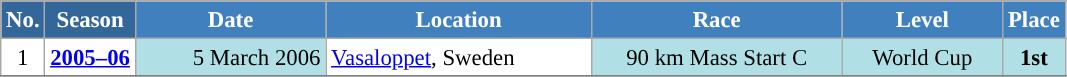<table class="wikitable sortable" style="font-size:95%; text-align:center; border:grey solid 1px; border-collapse:collapse; background:#ffffff;">
<tr style="background:#efefef;">
<th style="background-color:#369; color:white;">No.</th>
<th style="background-color:#369; color:white;">Season</th>
<th style="background-color:#4180be; color:white; width:120px;">Date</th>
<th style="background-color:#4180be; color:white; width:170px;">Location</th>
<th style="background-color:#4180be; color:white; width:160px;">Race</th>
<th style="background-color:#4180be; color:white; width:100px;">Level</th>
<th style="background-color:#4180be; color:white;">Place</th>
</tr>
<tr>
<td align=center>1</td>
<td rowspan=1 align=center><strong><a href='#'>2005–06</a></strong></td>
<td bgcolor="#BOEOE6" align=right>5 March 2006</td>
<td align=left> <a href='#'>Vasaloppet</a>, Sweden</td>
<td bgcolor="#BOEOE6">90 km Mass Start C</td>
<td bgcolor="#BOEOE6">World Cup</td>
<td bgcolor="#BOEOE6"><strong>1st</strong></td>
</tr>
<tr>
</tr>
</table>
